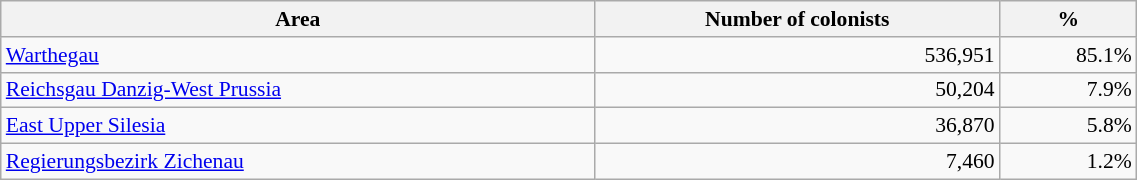<table class="wikitable" style="width: 60%; font-size: 90%;">
<tr>
<th>Area</th>
<th>Number of colonists</th>
<th>%</th>
</tr>
<tr>
<td><a href='#'>Warthegau</a></td>
<td style="text-align: right;">536,951</td>
<td style="text-align: right;">85.1%</td>
</tr>
<tr>
<td><a href='#'>Reichsgau Danzig-West Prussia</a></td>
<td style="text-align: right;">50,204</td>
<td style="text-align: right;">7.9%</td>
</tr>
<tr>
<td><a href='#'>East Upper Silesia</a></td>
<td style="text-align: right;">36,870</td>
<td style="text-align: right;">5.8%</td>
</tr>
<tr>
<td><a href='#'>Regierungsbezirk Zichenau</a></td>
<td style="text-align: right;">7,460</td>
<td style="text-align: right;">1.2%</td>
</tr>
</table>
